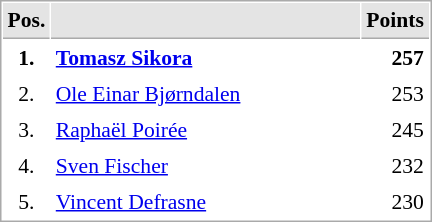<table cellspacing="1" cellpadding="3" style="border:1px solid #AAAAAA;font-size:90%">
<tr bgcolor="#E4E4E4">
<th style="border-bottom:1px solid #AAAAAA" width=10>Pos.</th>
<th style="border-bottom:1px solid #AAAAAA" width=200></th>
<th style="border-bottom:1px solid #AAAAAA" width=20>Points</th>
</tr>
<tr>
<td align="center"><strong>1.</strong></td>
<td> <strong><a href='#'>Tomasz Sikora</a></strong></td>
<td align="right"><strong>257</strong></td>
</tr>
<tr>
<td align="center">2.</td>
<td> <a href='#'>Ole Einar Bjørndalen</a></td>
<td align="right">253</td>
</tr>
<tr>
<td align="center">3.</td>
<td> <a href='#'>Raphaël Poirée</a></td>
<td align="right">245</td>
</tr>
<tr>
<td align="center">4.</td>
<td> <a href='#'>Sven Fischer</a></td>
<td align="right">232</td>
</tr>
<tr>
<td align="center">5.</td>
<td> <a href='#'>Vincent Defrasne</a></td>
<td align="right">230</td>
</tr>
</table>
